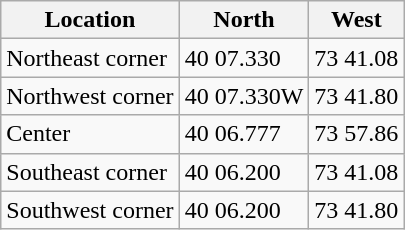<table class="wikitable">
<tr>
<th>Location</th>
<th>North</th>
<th>West</th>
</tr>
<tr>
<td>Northeast corner</td>
<td>40 07.330</td>
<td>73 41.08</td>
</tr>
<tr>
<td>Northwest corner</td>
<td>40 07.330W</td>
<td>73 41.80</td>
</tr>
<tr>
<td>Center</td>
<td>40 06.777</td>
<td>73 57.86</td>
</tr>
<tr>
<td>Southeast corner</td>
<td>40 06.200</td>
<td>73 41.08</td>
</tr>
<tr>
<td>Southwest corner</td>
<td>40 06.200</td>
<td>73 41.80</td>
</tr>
</table>
